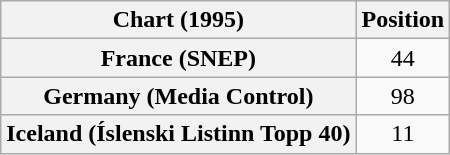<table class="wikitable sortable plainrowheaders" style="text-align:center">
<tr>
<th>Chart (1995)</th>
<th>Position</th>
</tr>
<tr>
<th scope="row">France (SNEP)</th>
<td>44</td>
</tr>
<tr>
<th scope="row">Germany (Media Control)</th>
<td>98</td>
</tr>
<tr>
<th scope="row">Iceland (Íslenski Listinn Topp 40)</th>
<td>11</td>
</tr>
</table>
